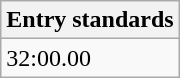<table class="wikitable" border="1" align="upright">
<tr>
<th>Entry standards</th>
</tr>
<tr>
<td>32:00.00</td>
</tr>
</table>
